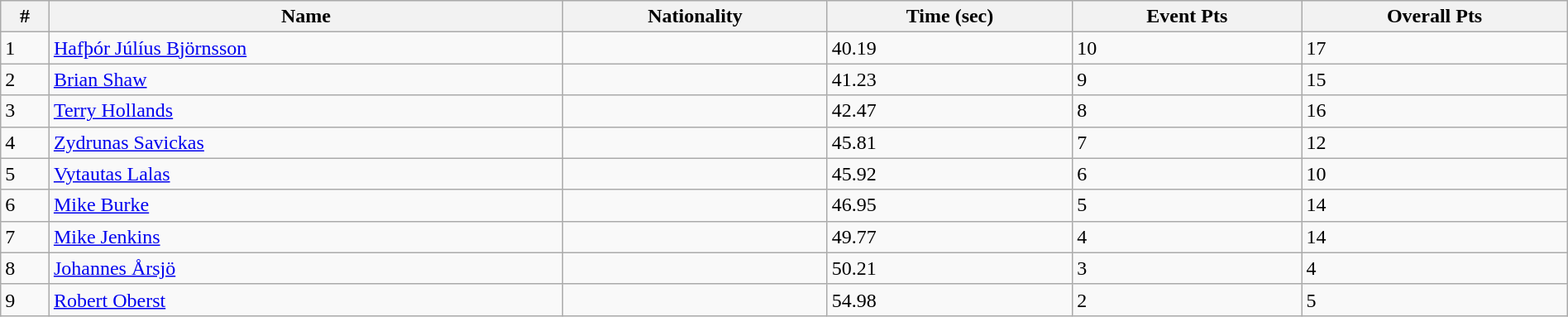<table class="wikitable sortable" style="display: inline-table; width: 100%;">
<tr>
<th>#</th>
<th>Name</th>
<th>Nationality</th>
<th>Time (sec)</th>
<th>Event Pts</th>
<th>Overall Pts</th>
</tr>
<tr>
<td>1</td>
<td><a href='#'>Hafþór Júlíus Björnsson</a></td>
<td></td>
<td>40.19</td>
<td>10</td>
<td>17</td>
</tr>
<tr>
<td>2</td>
<td><a href='#'>Brian Shaw</a></td>
<td></td>
<td>41.23</td>
<td>9</td>
<td>15</td>
</tr>
<tr>
<td>3</td>
<td><a href='#'>Terry Hollands</a></td>
<td></td>
<td>42.47</td>
<td>8</td>
<td>16</td>
</tr>
<tr>
<td>4</td>
<td><a href='#'>Zydrunas Savickas</a></td>
<td></td>
<td>45.81</td>
<td>7</td>
<td>12</td>
</tr>
<tr>
<td>5</td>
<td><a href='#'>Vytautas Lalas</a></td>
<td></td>
<td>45.92</td>
<td>6</td>
<td>10</td>
</tr>
<tr>
<td>6</td>
<td><a href='#'>Mike Burke</a></td>
<td></td>
<td>46.95</td>
<td>5</td>
<td>14</td>
</tr>
<tr>
<td>7</td>
<td><a href='#'>Mike Jenkins</a></td>
<td></td>
<td>49.77</td>
<td>4</td>
<td>14</td>
</tr>
<tr>
<td>8</td>
<td><a href='#'>Johannes Årsjö</a></td>
<td></td>
<td>50.21</td>
<td>3</td>
<td>4</td>
</tr>
<tr>
<td>9</td>
<td><a href='#'>Robert Oberst</a></td>
<td></td>
<td>54.98</td>
<td>2</td>
<td>5</td>
</tr>
</table>
